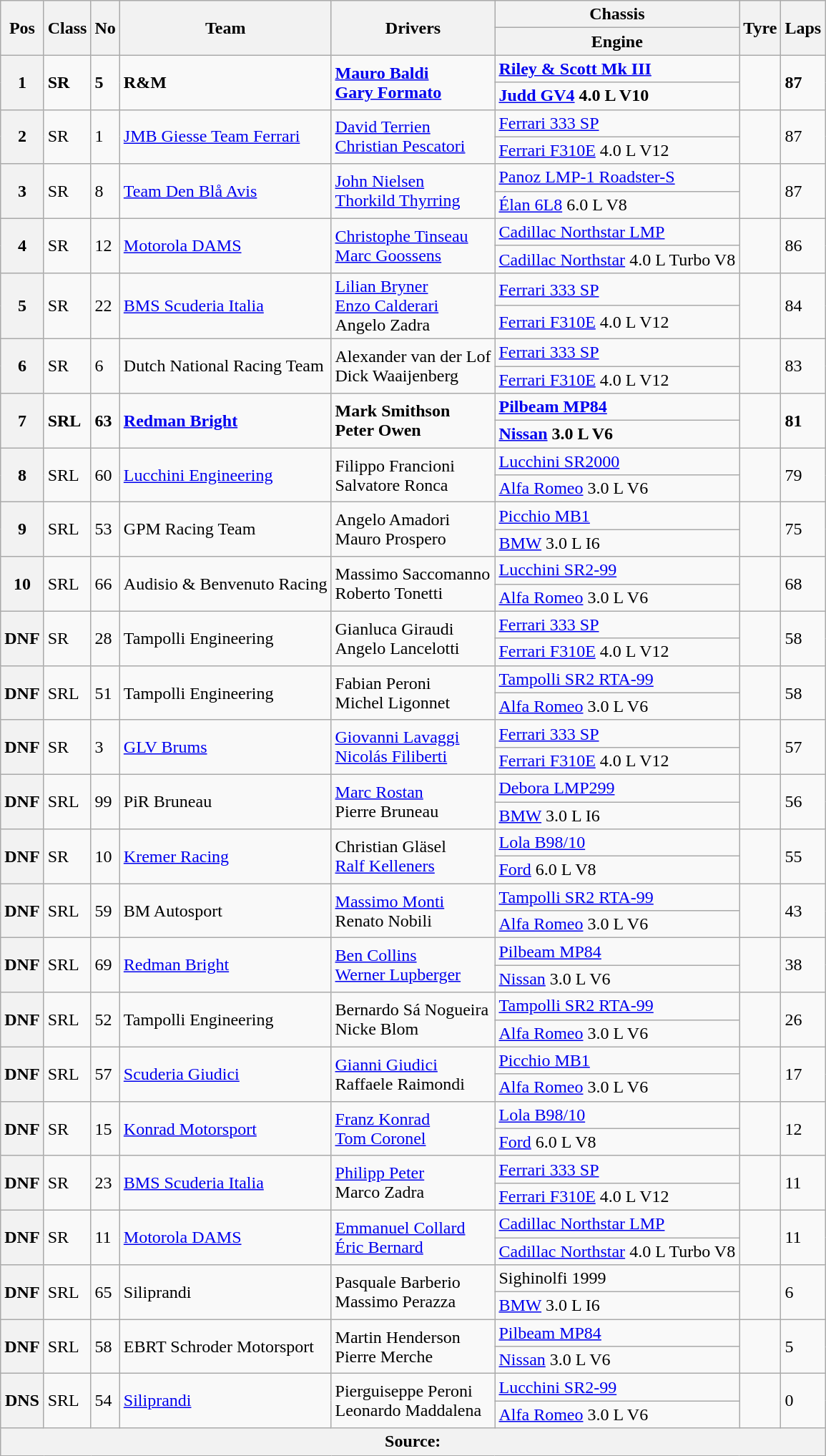<table class="wikitable">
<tr>
<th rowspan="2">Pos</th>
<th rowspan="2">Class</th>
<th rowspan="2">No</th>
<th rowspan="2">Team</th>
<th rowspan="2">Drivers</th>
<th>Chassis</th>
<th rowspan="2">Tyre</th>
<th rowspan="2">Laps</th>
</tr>
<tr>
<th>Engine</th>
</tr>
<tr>
<th rowspan="2">1</th>
<td rowspan="2"><strong>SR</strong></td>
<td rowspan="2"><strong>5</strong></td>
<td rowspan="2"><strong> R&M</strong></td>
<td rowspan="2"><strong> <a href='#'>Mauro Baldi</a><br> <a href='#'>Gary Formato</a></strong></td>
<td><a href='#'><strong>Riley & Scott Mk III</strong></a></td>
<td rowspan="2"></td>
<td rowspan="2"><strong>87</strong></td>
</tr>
<tr>
<td><strong><a href='#'>Judd GV4</a> 4.0 L V10</strong></td>
</tr>
<tr>
<th rowspan="2">2</th>
<td rowspan="2">SR</td>
<td rowspan="2">1</td>
<td rowspan="2"> <a href='#'>JMB Giesse Team Ferrari</a></td>
<td rowspan="2"> <a href='#'>David Terrien</a><br> <a href='#'>Christian Pescatori</a></td>
<td><a href='#'>Ferrari 333 SP</a></td>
<td rowspan="2"></td>
<td rowspan="2">87</td>
</tr>
<tr>
<td><a href='#'>Ferrari F310E</a> 4.0 L V12</td>
</tr>
<tr>
<th rowspan="2">3</th>
<td rowspan="2">SR</td>
<td rowspan="2">8</td>
<td rowspan="2"> <a href='#'>Team Den Blå Avis</a></td>
<td rowspan="2"> <a href='#'>John Nielsen</a><br> <a href='#'>Thorkild Thyrring</a></td>
<td><a href='#'>Panoz LMP-1 Roadster-S</a></td>
<td rowspan="2"></td>
<td rowspan="2">87</td>
</tr>
<tr>
<td><a href='#'>Élan 6L8</a> 6.0 L V8</td>
</tr>
<tr>
<th rowspan="2">4</th>
<td rowspan="2">SR</td>
<td rowspan="2">12</td>
<td rowspan="2"> <a href='#'>Motorola DAMS</a></td>
<td rowspan="2"> <a href='#'>Christophe Tinseau</a><br> <a href='#'>Marc Goossens</a></td>
<td><a href='#'>Cadillac Northstar LMP</a></td>
<td rowspan="2"></td>
<td rowspan="2">86</td>
</tr>
<tr>
<td><a href='#'>Cadillac Northstar</a> 4.0 L Turbo V8</td>
</tr>
<tr>
<th rowspan="2">5</th>
<td rowspan="2">SR</td>
<td rowspan="2">22</td>
<td rowspan="2"> <a href='#'>BMS Scuderia Italia</a></td>
<td rowspan="2"> <a href='#'>Lilian Bryner</a><br> <a href='#'>Enzo Calderari</a><br> Angelo Zadra</td>
<td><a href='#'>Ferrari 333 SP</a></td>
<td rowspan="2"></td>
<td rowspan="2">84</td>
</tr>
<tr>
<td><a href='#'>Ferrari F310E</a> 4.0 L V12</td>
</tr>
<tr>
<th rowspan="2">6</th>
<td rowspan="2">SR</td>
<td rowspan="2">6</td>
<td rowspan="2"> Dutch National Racing Team</td>
<td rowspan="2"> Alexander van der Lof<br> Dick Waaijenberg</td>
<td><a href='#'>Ferrari 333 SP</a></td>
<td rowspan="2"></td>
<td rowspan="2">83</td>
</tr>
<tr>
<td><a href='#'>Ferrari F310E</a> 4.0 L V12</td>
</tr>
<tr>
<th rowspan="2">7</th>
<td rowspan="2"><strong>SRL</strong></td>
<td rowspan="2"><strong>63</strong></td>
<td rowspan="2"><strong> <a href='#'>Redman Bright</a></strong></td>
<td rowspan="2"><strong> Mark Smithson<br> Peter Owen</strong></td>
<td><a href='#'><strong>Pilbeam MP84</strong></a></td>
<td rowspan="2"></td>
<td rowspan="2"><strong>81</strong></td>
</tr>
<tr>
<td><strong><a href='#'>Nissan</a> 3.0 L V6</strong></td>
</tr>
<tr>
<th rowspan="2">8</th>
<td rowspan="2">SRL</td>
<td rowspan="2">60</td>
<td rowspan="2"> <a href='#'>Lucchini Engineering</a></td>
<td rowspan="2"> Filippo Francioni<br> Salvatore Ronca</td>
<td><a href='#'>Lucchini SR2000</a></td>
<td rowspan="2"></td>
<td rowspan="2">79</td>
</tr>
<tr>
<td><a href='#'>Alfa Romeo</a> 3.0 L V6</td>
</tr>
<tr>
<th rowspan="2">9</th>
<td rowspan="2">SRL</td>
<td rowspan="2">53</td>
<td rowspan="2"> GPM Racing Team</td>
<td rowspan="2"> Angelo Amadori<br> Mauro Prospero</td>
<td><a href='#'>Picchio MB1</a></td>
<td rowspan="2"></td>
<td rowspan="2">75</td>
</tr>
<tr>
<td><a href='#'>BMW</a> 3.0 L I6</td>
</tr>
<tr>
<th rowspan="2">10</th>
<td rowspan="2">SRL</td>
<td rowspan="2">66</td>
<td rowspan="2"> Audisio & Benvenuto Racing</td>
<td rowspan="2"> Massimo Saccomanno<br> Roberto Tonetti</td>
<td><a href='#'>Lucchini SR2-99</a></td>
<td rowspan="2"></td>
<td rowspan="2">68</td>
</tr>
<tr>
<td><a href='#'>Alfa Romeo</a> 3.0 L V6</td>
</tr>
<tr>
<th rowspan="2">DNF</th>
<td rowspan="2">SR</td>
<td rowspan="2">28</td>
<td rowspan="2"> Tampolli Engineering</td>
<td rowspan="2"> Gianluca Giraudi<br> Angelo Lancelotti</td>
<td><a href='#'>Ferrari 333 SP</a></td>
<td rowspan="2"></td>
<td rowspan="2">58</td>
</tr>
<tr>
<td><a href='#'>Ferrari F310E</a> 4.0 L V12</td>
</tr>
<tr>
<th rowspan="2">DNF</th>
<td rowspan="2">SRL</td>
<td rowspan="2">51</td>
<td rowspan="2"> Tampolli Engineering</td>
<td rowspan="2"> Fabian Peroni<br> Michel Ligonnet</td>
<td><a href='#'>Tampolli SR2 RTA-99</a></td>
<td rowspan="2"></td>
<td rowspan="2">58</td>
</tr>
<tr>
<td><a href='#'>Alfa Romeo</a> 3.0 L V6</td>
</tr>
<tr>
<th rowspan="2">DNF</th>
<td rowspan="2">SR</td>
<td rowspan="2">3</td>
<td rowspan="2"> <a href='#'>GLV Brums</a></td>
<td rowspan="2"> <a href='#'>Giovanni Lavaggi</a><br> <a href='#'>Nicolás Filiberti</a></td>
<td><a href='#'>Ferrari 333 SP</a></td>
<td rowspan="2"></td>
<td rowspan="2">57</td>
</tr>
<tr>
<td><a href='#'>Ferrari F310E</a> 4.0 L V12</td>
</tr>
<tr>
<th rowspan="2">DNF</th>
<td rowspan="2">SRL</td>
<td rowspan="2">99</td>
<td rowspan="2"> PiR Bruneau</td>
<td rowspan="2"> <a href='#'>Marc Rostan</a><br> Pierre Bruneau</td>
<td><a href='#'>Debora LMP299</a></td>
<td rowspan="2"></td>
<td rowspan="2">56</td>
</tr>
<tr>
<td><a href='#'>BMW</a> 3.0 L I6</td>
</tr>
<tr>
<th rowspan="2">DNF</th>
<td rowspan="2">SR</td>
<td rowspan="2">10</td>
<td rowspan="2"> <a href='#'>Kremer Racing</a></td>
<td rowspan="2"> Christian Gläsel<br> <a href='#'>Ralf Kelleners</a></td>
<td><a href='#'>Lola B98/10</a></td>
<td rowspan="2"></td>
<td rowspan="2">55</td>
</tr>
<tr>
<td><a href='#'>Ford</a> 6.0 L V8</td>
</tr>
<tr>
<th rowspan="2">DNF</th>
<td rowspan="2">SRL</td>
<td rowspan="2">59</td>
<td rowspan="2"> BM Autosport</td>
<td rowspan="2"> <a href='#'>Massimo Monti</a><br> Renato Nobili</td>
<td><a href='#'>Tampolli SR2 RTA-99</a></td>
<td rowspan="2"></td>
<td rowspan="2">43</td>
</tr>
<tr>
<td><a href='#'>Alfa Romeo</a> 3.0 L V6</td>
</tr>
<tr>
<th rowspan="2">DNF</th>
<td rowspan="2">SRL</td>
<td rowspan="2">69</td>
<td rowspan="2"> <a href='#'>Redman Bright</a></td>
<td rowspan="2"> <a href='#'>Ben Collins</a><br> <a href='#'>Werner Lupberger</a></td>
<td><a href='#'>Pilbeam MP84</a></td>
<td rowspan="2"></td>
<td rowspan="2">38</td>
</tr>
<tr>
<td><a href='#'>Nissan</a> 3.0 L V6</td>
</tr>
<tr>
<th rowspan="2">DNF</th>
<td rowspan="2">SRL</td>
<td rowspan="2">52</td>
<td rowspan="2"> Tampolli Engineering</td>
<td rowspan="2"> Bernardo Sá Nogueira<br> Nicke Blom</td>
<td><a href='#'>Tampolli SR2 RTA-99</a></td>
<td rowspan="2"></td>
<td rowspan="2">26</td>
</tr>
<tr>
<td><a href='#'>Alfa Romeo</a> 3.0 L V6</td>
</tr>
<tr>
<th rowspan="2">DNF</th>
<td rowspan="2">SRL</td>
<td rowspan="2">57</td>
<td rowspan="2"> <a href='#'>Scuderia Giudici</a></td>
<td rowspan="2"> <a href='#'>Gianni Giudici</a><br> Raffaele Raimondi</td>
<td><a href='#'>Picchio MB1</a></td>
<td rowspan="2"></td>
<td rowspan="2">17</td>
</tr>
<tr>
<td><a href='#'>Alfa Romeo</a> 3.0 L V6</td>
</tr>
<tr>
<th rowspan="2">DNF</th>
<td rowspan="2">SR</td>
<td rowspan="2">15</td>
<td rowspan="2"> <a href='#'>Konrad Motorsport</a></td>
<td rowspan="2"> <a href='#'>Franz Konrad</a><br> <a href='#'>Tom Coronel</a></td>
<td><a href='#'>Lola B98/10</a></td>
<td rowspan="2"></td>
<td rowspan="2">12</td>
</tr>
<tr>
<td><a href='#'>Ford</a> 6.0 L V8</td>
</tr>
<tr>
<th rowspan="2">DNF</th>
<td rowspan="2">SR</td>
<td rowspan="2">23</td>
<td rowspan="2"> <a href='#'>BMS Scuderia Italia</a></td>
<td rowspan="2"> <a href='#'>Philipp Peter</a><br> Marco Zadra</td>
<td><a href='#'>Ferrari 333 SP</a></td>
<td rowspan="2"></td>
<td rowspan="2">11</td>
</tr>
<tr>
<td><a href='#'>Ferrari F310E</a> 4.0 L V12</td>
</tr>
<tr>
<th rowspan="2">DNF</th>
<td rowspan="2">SR</td>
<td rowspan="2">11</td>
<td rowspan="2"> <a href='#'>Motorola DAMS</a></td>
<td rowspan="2"> <a href='#'>Emmanuel Collard</a><br> <a href='#'>Éric Bernard</a></td>
<td><a href='#'>Cadillac Northstar LMP</a></td>
<td rowspan="2"></td>
<td rowspan="2">11</td>
</tr>
<tr>
<td><a href='#'>Cadillac Northstar</a> 4.0 L Turbo V8</td>
</tr>
<tr>
<th rowspan="2">DNF</th>
<td rowspan="2">SRL</td>
<td rowspan="2">65</td>
<td rowspan="2"> Siliprandi</td>
<td rowspan="2"> Pasquale Barberio<br> Massimo Perazza</td>
<td>Sighinolfi 1999</td>
<td rowspan="2"></td>
<td rowspan="2">6</td>
</tr>
<tr>
<td><a href='#'>BMW</a> 3.0 L I6</td>
</tr>
<tr>
<th rowspan="2">DNF</th>
<td rowspan="2">SRL</td>
<td rowspan="2">58</td>
<td rowspan="2"> EBRT Schroder Motorsport</td>
<td rowspan="2"> Martin Henderson<br> Pierre Merche</td>
<td><a href='#'>Pilbeam MP84</a></td>
<td rowspan="2"></td>
<td rowspan="2">5</td>
</tr>
<tr>
<td><a href='#'>Nissan</a> 3.0 L V6</td>
</tr>
<tr>
<th rowspan="2">DNS</th>
<td rowspan="2">SRL</td>
<td rowspan="2">54</td>
<td rowspan="2"> <a href='#'>Siliprandi</a></td>
<td rowspan="2"> Pierguiseppe Peroni<br> Leonardo Maddalena</td>
<td><a href='#'>Lucchini SR2-99</a></td>
<td rowspan="2"></td>
<td rowspan="2">0</td>
</tr>
<tr>
<td><a href='#'>Alfa Romeo</a> 3.0 L V6</td>
</tr>
<tr>
<th colspan="8">Source:</th>
</tr>
</table>
